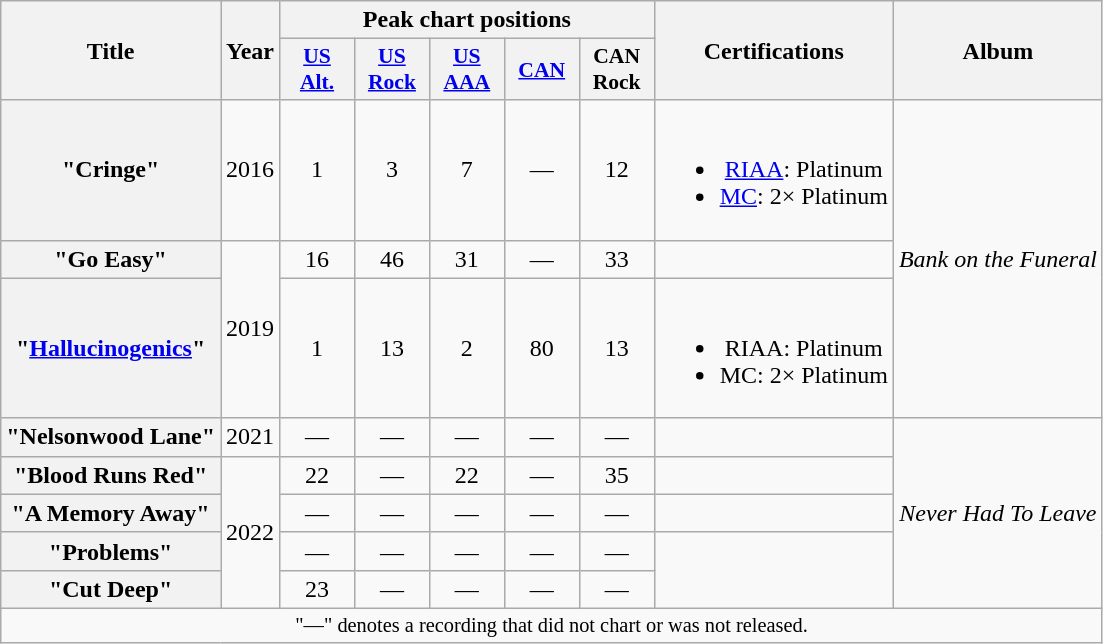<table class="wikitable plainrowheaders" style="text-align:center">
<tr>
<th scope="col" rowspan="2">Title</th>
<th scope="col" rowspan="2">Year</th>
<th scope="col" colspan="5">Peak chart positions</th>
<th scope="col" rowspan="2">Certifications</th>
<th scope="col" rowspan="2">Album</th>
</tr>
<tr>
<th scope="col" style="width:3em;font-size:90%;"><a href='#'>US<br>Alt.</a><br></th>
<th scope="col" style="width:3em;font-size:90%;"><a href='#'>US<br>Rock</a><br></th>
<th scope="col" style="width:3em;font-size:90%;"><a href='#'>US<br>AAA</a><br></th>
<th scope="col" style="width:3em;font-size:90%;"><a href='#'>CAN</a><br></th>
<th scope="col" style="width:3em;font-size:90%;">CAN<br>Rock<br></th>
</tr>
<tr>
<th scope="row">"Cringe"</th>
<td>2016</td>
<td>1</td>
<td>3</td>
<td>7</td>
<td>—</td>
<td>12</td>
<td><br><ul><li><a href='#'>RIAA</a>: Platinum</li><li><a href='#'>MC</a>: 2× Platinum</li></ul></td>
<td rowspan="3"><em>Bank on the Funeral</em></td>
</tr>
<tr>
<th scope="row">"Go Easy"</th>
<td rowspan="2">2019</td>
<td>16</td>
<td>46</td>
<td>31</td>
<td>—</td>
<td>33</td>
<td></td>
</tr>
<tr>
<th scope="row">"<a href='#'>Hallucinogenics</a>"</th>
<td>1</td>
<td>13</td>
<td>2</td>
<td>80</td>
<td>13</td>
<td><br><ul><li>RIAA: Platinum</li><li>MC: 2× Platinum</li></ul></td>
</tr>
<tr>
<th scope="row">"Nelsonwood Lane"</th>
<td rowspan="1">2021</td>
<td>—</td>
<td>—</td>
<td>—</td>
<td>—</td>
<td>—</td>
<td></td>
<td rowspan="5"><em>Never Had To Leave</em></td>
</tr>
<tr>
<th scope="row">"Blood Runs Red"</th>
<td rowspan="4">2022</td>
<td>22</td>
<td>—</td>
<td>22</td>
<td>—</td>
<td>35</td>
<td></td>
</tr>
<tr>
<th scope="row">"A Memory Away"</th>
<td>—</td>
<td>—</td>
<td>—</td>
<td>—</td>
<td>—</td>
<td></td>
</tr>
<tr>
<th scope="row">"Problems"</th>
<td>—</td>
<td>—</td>
<td>—</td>
<td>—</td>
<td>—</td>
</tr>
<tr>
<th scope="row">"Cut Deep"</th>
<td>23</td>
<td>—</td>
<td>—</td>
<td>—</td>
<td>—</td>
</tr>
<tr>
<td colspan="9" style="font-size:85%">"—" denotes a recording that did not chart or was not released.</td>
</tr>
</table>
